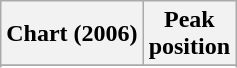<table class="wikitable sortable">
<tr>
<th>Chart (2006)</th>
<th>Peak<br>position</th>
</tr>
<tr>
</tr>
<tr>
</tr>
<tr>
</tr>
</table>
